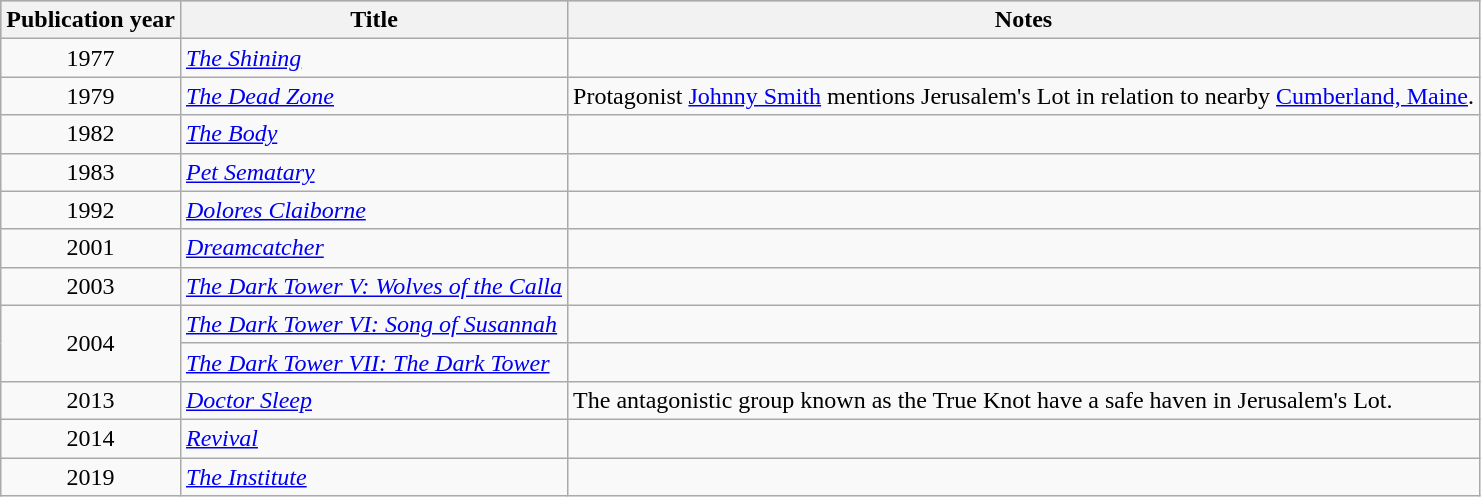<table class="wikitable">
<tr style="background:#b0c4de; text-align:center;">
<th>Publication year</th>
<th>Title</th>
<th>Notes</th>
</tr>
<tr>
<td style="text-align:center;">1977</td>
<td><em><a href='#'>The Shining</a></em></td>
<td></td>
</tr>
<tr>
<td style="text-align:center;">1979</td>
<td><em><a href='#'>The Dead Zone</a></em></td>
<td>Protagonist <a href='#'>Johnny Smith</a> mentions Jerusalem's Lot in relation to nearby <a href='#'>Cumberland, Maine</a>.</td>
</tr>
<tr>
<td style="text-align:center;">1982</td>
<td><em><a href='#'>The Body</a></em></td>
<td></td>
</tr>
<tr>
<td style="text-align:center;">1983</td>
<td><em><a href='#'>Pet Sematary</a></em></td>
<td></td>
</tr>
<tr>
<td style="text-align:center;">1992</td>
<td><em><a href='#'>Dolores Claiborne</a></em></td>
<td></td>
</tr>
<tr>
<td style="text-align:center;">2001</td>
<td><em><a href='#'>Dreamcatcher</a></em></td>
</tr>
<tr>
<td style="text-align:center;">2003</td>
<td><em><a href='#'>The Dark Tower V: Wolves of the Calla</a></em></td>
<td></td>
</tr>
<tr>
<td style="text-align:center;" rowspan="2">2004</td>
<td><em><a href='#'>The Dark Tower VI: Song of Susannah</a></em></td>
<td></td>
</tr>
<tr 2004>
<td><em><a href='#'>The Dark Tower VII: The Dark Tower</a></em></td>
<td></td>
</tr>
<tr>
<td style="text-align:center;">2013</td>
<td><em><a href='#'>Doctor Sleep</a></em></td>
<td>The antagonistic group known as the True Knot have a safe haven in Jerusalem's Lot.</td>
</tr>
<tr>
<td style="text-align:center;">2014</td>
<td><em><a href='#'>Revival</a></em></td>
<td></td>
</tr>
<tr>
<td style="text-align:center;">2019</td>
<td><em><a href='#'>The Institute</a></em></td>
<td></td>
</tr>
</table>
